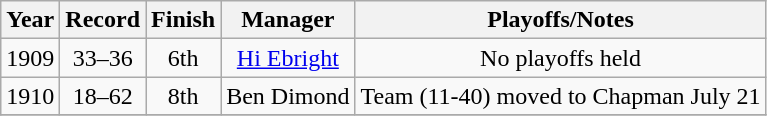<table class="wikitable" style="text-align:center">
<tr>
<th>Year</th>
<th>Record</th>
<th>Finish</th>
<th>Manager</th>
<th>Playoffs/Notes</th>
</tr>
<tr>
<td>1909</td>
<td>33–36</td>
<td>6th</td>
<td><a href='#'>Hi Ebright</a></td>
<td>No playoffs held</td>
</tr>
<tr>
<td>1910</td>
<td>18–62</td>
<td>8th</td>
<td>Ben Dimond</td>
<td>Team (11-40) moved to Chapman July 21</td>
</tr>
<tr>
</tr>
</table>
